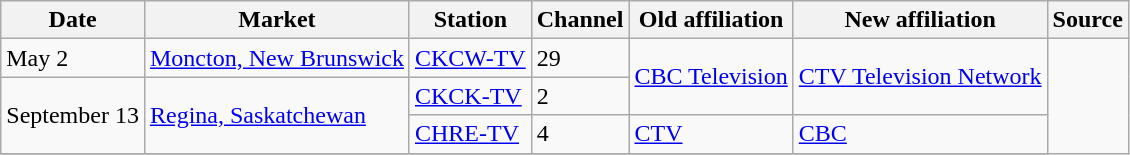<table class="wikitable">
<tr>
<th>Date</th>
<th>Market</th>
<th>Station</th>
<th>Channel</th>
<th>Old affiliation</th>
<th>New affiliation</th>
<th>Source</th>
</tr>
<tr>
<td>May 2</td>
<td><a href='#'>Moncton, New Brunswick</a></td>
<td><a href='#'>CKCW-TV</a></td>
<td>29</td>
<td rowspan=2><a href='#'>CBC Television</a></td>
<td rowspan=2><a href='#'>CTV Television Network</a></td>
</tr>
<tr>
<td rowspan=2>September 13</td>
<td rowspan=2><a href='#'>Regina, Saskatchewan</a></td>
<td><a href='#'>CKCK-TV</a></td>
<td>2</td>
</tr>
<tr>
<td><a href='#'>CHRE-TV</a></td>
<td>4</td>
<td><a href='#'>CTV</a></td>
<td><a href='#'>CBC</a></td>
</tr>
<tr>
</tr>
</table>
